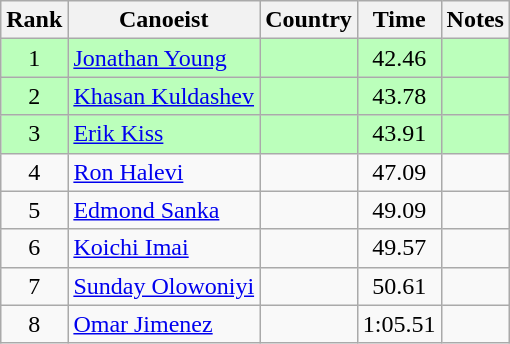<table class="wikitable" style="text-align:center">
<tr>
<th>Rank</th>
<th>Canoeist</th>
<th>Country</th>
<th>Time</th>
<th>Notes</th>
</tr>
<tr bgcolor=bbffbb>
<td>1</td>
<td align="left"><a href='#'>Jonathan Young</a></td>
<td align="left"></td>
<td>42.46</td>
<td></td>
</tr>
<tr bgcolor=bbffbb>
<td>2</td>
<td align="left"><a href='#'>Khasan Kuldashev</a></td>
<td align="left"></td>
<td>43.78</td>
<td></td>
</tr>
<tr bgcolor=bbffbb>
<td>3</td>
<td align="left"><a href='#'>Erik Kiss</a></td>
<td align="left"></td>
<td>43.91</td>
<td></td>
</tr>
<tr>
<td>4</td>
<td align="left"><a href='#'>Ron Halevi</a></td>
<td align="left"></td>
<td>47.09</td>
<td></td>
</tr>
<tr>
<td>5</td>
<td align="left"><a href='#'>Edmond Sanka</a></td>
<td align="left"></td>
<td>49.09</td>
<td></td>
</tr>
<tr>
<td>6</td>
<td align="left"><a href='#'>Koichi Imai</a></td>
<td align="left"></td>
<td>49.57</td>
<td></td>
</tr>
<tr>
<td>7</td>
<td align="left"><a href='#'>Sunday Olowoniyi</a></td>
<td align="left"></td>
<td>50.61</td>
<td></td>
</tr>
<tr>
<td>8</td>
<td align="left"><a href='#'>Omar Jimenez</a></td>
<td align="left"></td>
<td>1:05.51</td>
<td></td>
</tr>
</table>
